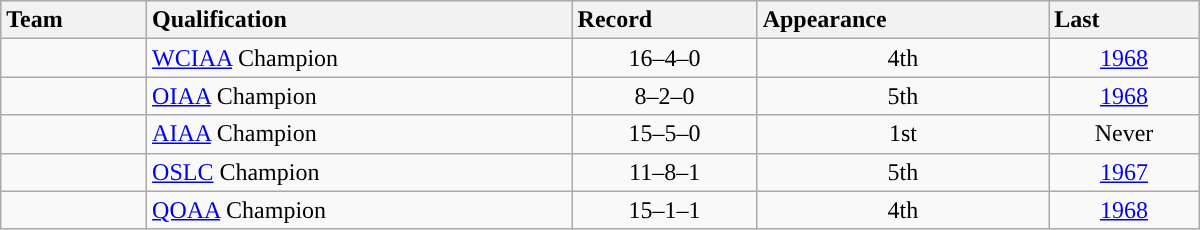<table class="wikitable sortable" style="text-align: center;" width=800>
<tr style="background:#efefef; text-align:center">
<th style="text-align:left">Team</th>
<th style="text-align:left">Qualification</th>
<th style="text-align:left">Record</th>
<th style="text-align:left">Appearance</th>
<th style="text-align:left">Last</th>
</tr>
<tr style="text-align:center">
<td style="text-align:left; "><a href='#'></a></td>
<td style="text-align:left"><a href='#'>WCIAA</a> Champion</td>
<td style="text-align:center">16–4–0</td>
<td style="text-align:center">4th</td>
<td style="text-align:center"><a href='#'>1968</a></td>
</tr>
<tr style="text-align:center">
<td style="text-align:left; "><a href='#'></a></td>
<td style="text-align:left"><a href='#'>OIAA</a> Champion</td>
<td style="text-align:center">8–2–0</td>
<td style="text-align:center">5th</td>
<td style="text-align:center"><a href='#'>1968</a></td>
</tr>
<tr style="text-align:center">
<td style="text-align:left; "><a href='#'></a></td>
<td style="text-align:left"><a href='#'>AIAA</a> Champion</td>
<td style="text-align:center">15–5–0</td>
<td style="text-align:center">1st</td>
<td style="text-align:center">Never</td>
</tr>
<tr style="text-align:center">
<td style="text-align:left; "><a href='#'></a></td>
<td style="text-align:left"><a href='#'>OSLC</a> Champion</td>
<td style="text-align:center">11–8–1</td>
<td style="text-align:center">5th</td>
<td style="text-align:center"><a href='#'>1967</a></td>
</tr>
<tr style="text-align:center">
<td style="text-align:left; "><a href='#'></a></td>
<td style="text-align:left"><a href='#'>QOAA</a> Champion</td>
<td style="text-align:center">15–1–1</td>
<td style="text-align:center">4th</td>
<td style="text-align:center"><a href='#'>1968</a></td>
</tr>
</table>
